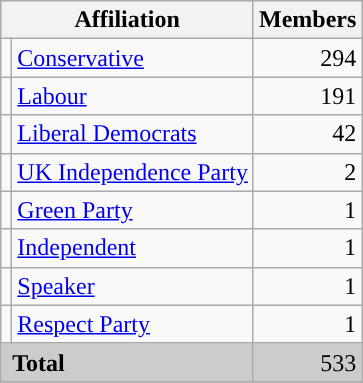<table class="wikitable">
<tr>
<th colspan="2">Affiliation</th>
<th>Members</th>
</tr>
<tr>
<td style="color:inherit;background:"></td>
<td><a href='#'>Conservative</a></td>
<td align="right">294</td>
</tr>
<tr>
<td style="color:inherit;background:"></td>
<td><a href='#'>Labour</a></td>
<td align="right">191</td>
</tr>
<tr>
<td style="color:inherit;background:"></td>
<td><a href='#'>Liberal Democrats</a></td>
<td align="right">42</td>
</tr>
<tr>
<td style="color:inherit;background:"></td>
<td><a href='#'>UK Independence Party</a></td>
<td align="right">2</td>
</tr>
<tr>
<td style="color:inherit;background:"></td>
<td><a href='#'>Green Party</a></td>
<td align="right">1</td>
</tr>
<tr>
<td style="color:inherit;background:"></td>
<td><a href='#'>Independent</a></td>
<td align="right">1</td>
</tr>
<tr>
<td style="color:inherit;background:"></td>
<td><a href='#'>Speaker</a></td>
<td align="right">1</td>
</tr>
<tr>
<td style="color:inherit;background:"></td>
<td><a href='#'>Respect Party</a></td>
<td align="right">1</td>
</tr>
<tr bgcolor="CCCCCC">
<td colspan="2" rowspan="1"> <strong>Total</strong></td>
<td align="right">533</td>
</tr>
<tr>
</tr>
</table>
